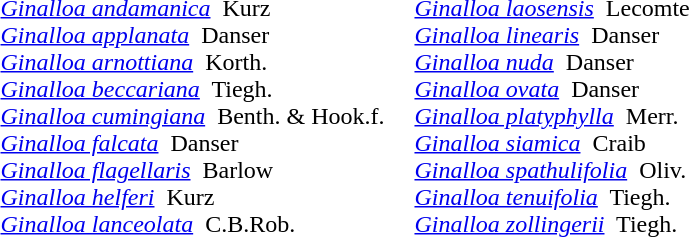<table>
<tr>
<td><br><span><em><a href='#'>Ginalloa andamanica</a></em></span>  <span>Kurz</span>    <br>
<span><em><a href='#'>Ginalloa applanata</a></em></span>  <span>Danser</span>    <br>
<span><em><a href='#'>Ginalloa arnottiana</a></em></span>  <span>Korth.</span>    <br>
<span><em><a href='#'>Ginalloa beccariana</a></em></span>  <span>Tiegh.</span>    <br>
<span><em><a href='#'>Ginalloa cumingiana</a></em></span>  <span>Benth. & Hook.f.</span>    <br>
<span><em><a href='#'>Ginalloa falcata</a></em></span>  <span>Danser</span>    <br>
<span><em><a href='#'>Ginalloa flagellaris</a></em></span>  <span>Barlow</span>    <br>
<span><em><a href='#'>Ginalloa helferi</a></em></span>  <span>Kurz</span>    <br>
<span><em><a href='#'>Ginalloa lanceolata</a></em></span>  <span>C.B.Rob.</span>    </td>
<td><br><span><em><a href='#'>Ginalloa laosensis</a></em></span>  <span>Lecomte</span><br>
<span><em><a href='#'>Ginalloa linearis</a></em></span>  <span>Danser</span><br>
<span><em><a href='#'>Ginalloa nuda</a></em></span>  <span>Danser</span><br>
<span><em><a href='#'>Ginalloa ovata</a></em></span>  <span>Danser</span><br>
<span><em><a href='#'>Ginalloa platyphylla</a></em></span>  <span>Merr.</span><br>
<span><em><a href='#'>Ginalloa siamica</a></em></span>  <span>Craib</span><br>
<span><em><a href='#'>Ginalloa spathulifolia</a></em></span>  <span>Oliv.</span><br>
<span><em><a href='#'>Ginalloa tenuifolia</a></em></span>  <span>Tiegh.</span><br>
<span><em><a href='#'>Ginalloa zollingerii</a></em></span>  <span>Tiegh.</span></td>
<td></td>
</tr>
</table>
